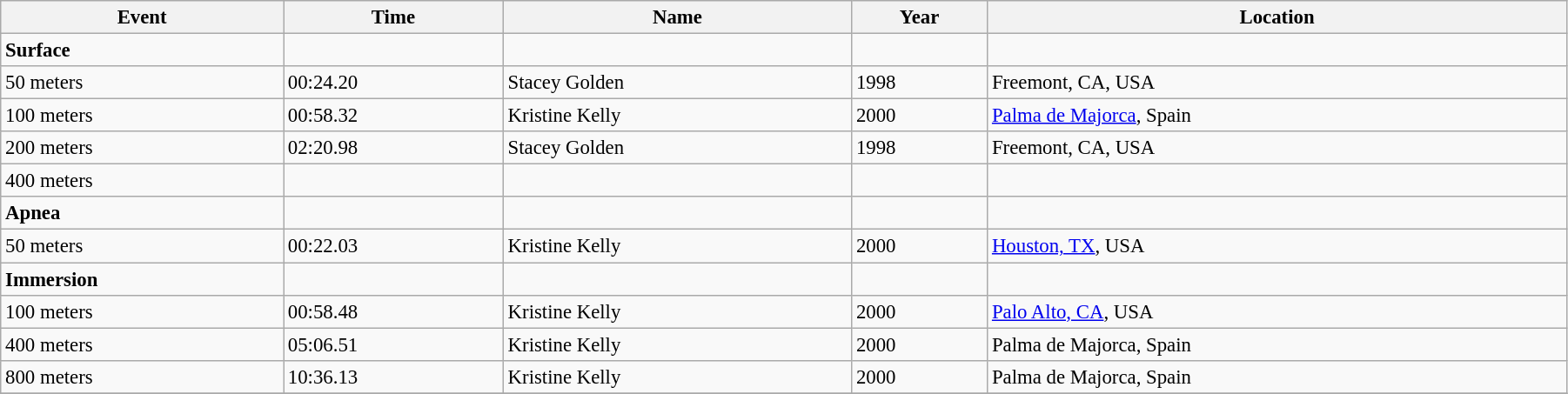<table class="wikitable" style="width: 95%; font-size: 95%;">
<tr>
<th>Event</th>
<th>Time</th>
<th>Name</th>
<th>Year</th>
<th>Location</th>
</tr>
<tr>
<td><strong>Surface</strong></td>
<td></td>
<td></td>
<td></td>
<td></td>
</tr>
<tr>
<td>50 meters</td>
<td>00:24.20</td>
<td>Stacey Golden</td>
<td>1998</td>
<td>Freemont, CA, USA</td>
</tr>
<tr>
<td>100 meters</td>
<td>00:58.32</td>
<td>Kristine Kelly</td>
<td>2000</td>
<td><a href='#'>Palma de Majorca</a>, Spain</td>
</tr>
<tr>
<td>200 meters</td>
<td>02:20.98</td>
<td>Stacey Golden</td>
<td>1998</td>
<td>Freemont, CA, USA</td>
</tr>
<tr>
<td>400 meters</td>
<td></td>
<td></td>
<td></td>
<td></td>
</tr>
<tr>
<td><strong>Apnea</strong></td>
<td></td>
<td></td>
<td></td>
<td></td>
</tr>
<tr>
<td>50 meters</td>
<td>00:22.03</td>
<td>Kristine Kelly</td>
<td>2000</td>
<td><a href='#'>Houston, TX</a>, USA</td>
</tr>
<tr>
<td><strong>Immersion</strong></td>
<td></td>
<td></td>
<td></td>
<td></td>
</tr>
<tr>
<td>100 meters</td>
<td>00:58.48</td>
<td>Kristine Kelly</td>
<td>2000</td>
<td><a href='#'>Palo Alto, CA</a>, USA</td>
</tr>
<tr>
<td>400 meters</td>
<td>05:06.51</td>
<td>Kristine Kelly</td>
<td>2000</td>
<td>Palma de Majorca, Spain</td>
</tr>
<tr>
<td>800 meters</td>
<td>10:36.13</td>
<td>Kristine Kelly</td>
<td>2000</td>
<td>Palma de Majorca, Spain</td>
</tr>
<tr>
</tr>
</table>
